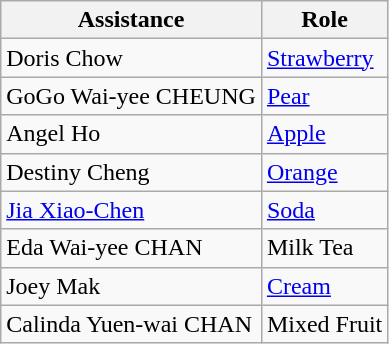<table class="wikitable">
<tr>
<th>Assistance</th>
<th>Role</th>
</tr>
<tr>
<td>Doris Chow</td>
<td><a href='#'>Strawberry</a></td>
</tr>
<tr>
<td>GoGo Wai-yee CHEUNG</td>
<td><a href='#'>Pear</a></td>
</tr>
<tr>
<td>Angel Ho</td>
<td><a href='#'>Apple</a></td>
</tr>
<tr>
<td>Destiny Cheng</td>
<td><a href='#'>Orange</a></td>
</tr>
<tr>
<td><a href='#'>Jia Xiao-Chen</a></td>
<td><a href='#'>Soda</a></td>
</tr>
<tr>
<td>Eda Wai-yee CHAN</td>
<td MIlk Tea>Milk Tea</td>
</tr>
<tr>
<td>Joey Mak</td>
<td><a href='#'>Cream</a></td>
</tr>
<tr>
<td>Calinda Yuen-wai CHAN</td>
<td>Mixed Fruit</td>
</tr>
</table>
